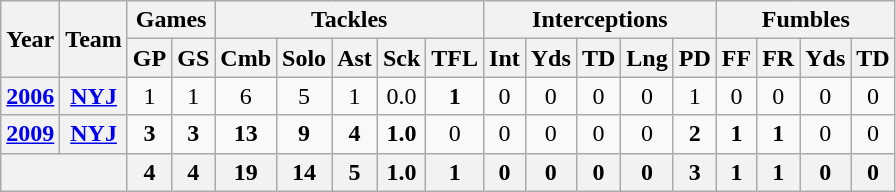<table class="wikitable" style="text-align:center">
<tr>
<th rowspan="2">Year</th>
<th rowspan="2">Team</th>
<th colspan="2">Games</th>
<th colspan="5">Tackles</th>
<th colspan="5">Interceptions</th>
<th colspan="4">Fumbles</th>
</tr>
<tr>
<th>GP</th>
<th>GS</th>
<th>Cmb</th>
<th>Solo</th>
<th>Ast</th>
<th>Sck</th>
<th>TFL</th>
<th>Int</th>
<th>Yds</th>
<th>TD</th>
<th>Lng</th>
<th>PD</th>
<th>FF</th>
<th>FR</th>
<th>Yds</th>
<th>TD</th>
</tr>
<tr>
<th><a href='#'>2006</a></th>
<th><a href='#'>NYJ</a></th>
<td>1</td>
<td>1</td>
<td>6</td>
<td>5</td>
<td>1</td>
<td>0.0</td>
<td><strong>1</strong></td>
<td>0</td>
<td>0</td>
<td>0</td>
<td>0</td>
<td>1</td>
<td>0</td>
<td>0</td>
<td>0</td>
<td>0</td>
</tr>
<tr>
<th><a href='#'>2009</a></th>
<th><a href='#'>NYJ</a></th>
<td><strong>3</strong></td>
<td><strong>3</strong></td>
<td><strong>13</strong></td>
<td><strong>9</strong></td>
<td><strong>4</strong></td>
<td><strong>1.0</strong></td>
<td>0</td>
<td>0</td>
<td>0</td>
<td>0</td>
<td>0</td>
<td><strong>2</strong></td>
<td><strong>1</strong></td>
<td><strong>1</strong></td>
<td>0</td>
<td>0</td>
</tr>
<tr>
<th colspan="2"></th>
<th>4</th>
<th>4</th>
<th>19</th>
<th>14</th>
<th>5</th>
<th>1.0</th>
<th>1</th>
<th>0</th>
<th>0</th>
<th>0</th>
<th>0</th>
<th>3</th>
<th>1</th>
<th>1</th>
<th>0</th>
<th>0</th>
</tr>
</table>
